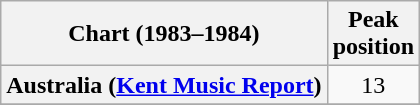<table class="wikitable plainrowheaders" style="text-align:center">
<tr>
<th>Chart (1983–1984)</th>
<th>Peak<br>position</th>
</tr>
<tr>
<th scope="row">Australia (<a href='#'>Kent Music Report</a>)</th>
<td>13</td>
</tr>
<tr>
</tr>
</table>
